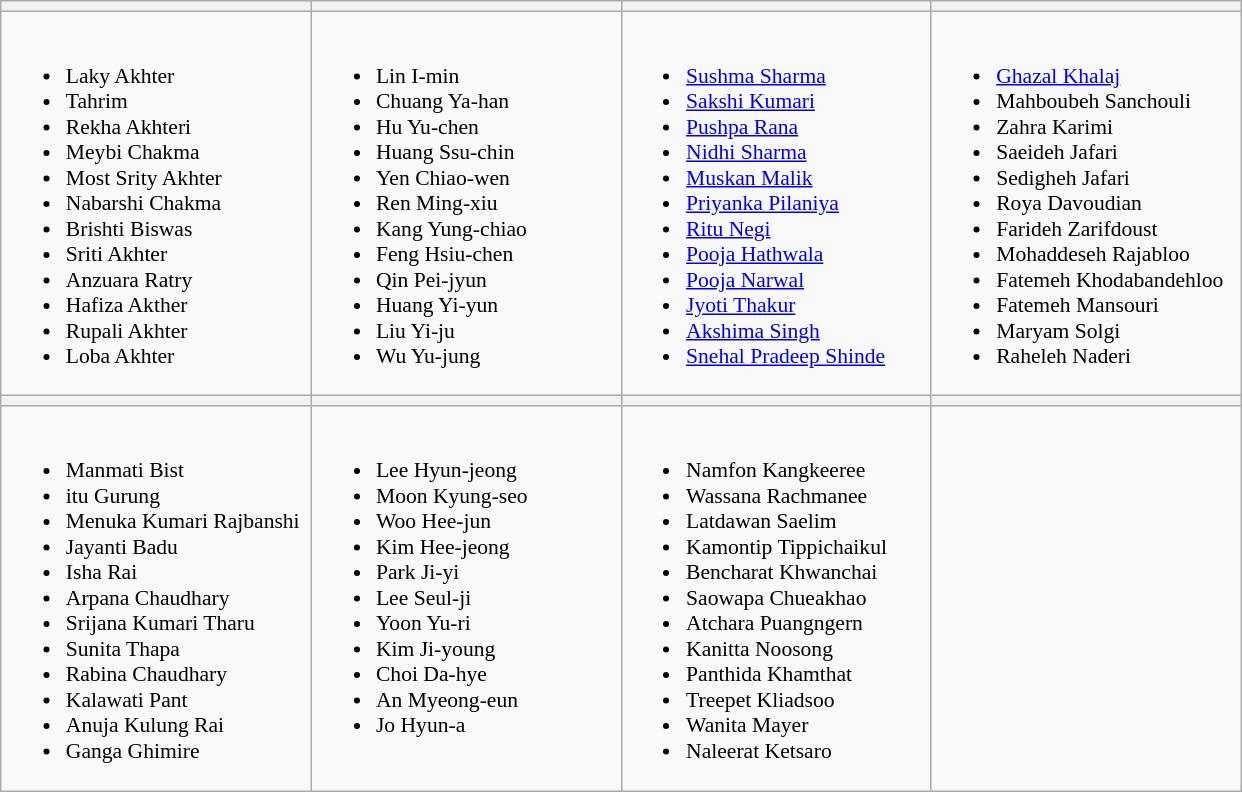<table class="wikitable" style="font-size:90%">
<tr>
<th width=200></th>
<th width=200></th>
<th width=200></th>
<th width=200></th>
</tr>
<tr>
<td valign=top><br><ul><li>Laky Akhter</li><li>Tahrim</li><li>Rekha Akhteri</li><li>Meybi Chakma</li><li>Most Srity Akhter</li><li>Nabarshi Chakma</li><li>Brishti Biswas</li><li>Sriti Akhter</li><li>Anzuara Ratry</li><li>Hafiza Akther</li><li>Rupali Akhter</li><li>Loba Akhter</li></ul></td>
<td valign=top><br><ul><li>Lin I-min</li><li>Chuang Ya-han</li><li>Hu Yu-chen</li><li>Huang Ssu-chin</li><li>Yen Chiao-wen</li><li>Ren Ming-xiu</li><li>Kang Yung-chiao</li><li>Feng Hsiu-chen</li><li>Qin Pei-jyun</li><li>Huang Yi-yun</li><li>Liu Yi-ju</li><li>Wu Yu-jung</li></ul></td>
<td valign=top><br><ul><li><a href='#'>Sushma Sharma</a></li><li><a href='#'>Sakshi Kumari</a></li><li><a href='#'>Pushpa Rana</a></li><li><a href='#'>Nidhi Sharma</a></li><li><a href='#'>Muskan Malik</a></li><li><a href='#'>Priyanka Pilaniya</a></li><li><a href='#'>Ritu Negi</a></li><li><a href='#'>Pooja Hathwala</a></li><li><a href='#'>Pooja Narwal</a></li><li><a href='#'>Jyoti Thakur</a></li><li><a href='#'>Akshima Singh</a></li><li><a href='#'>Snehal Pradeep Shinde</a></li></ul></td>
<td valign=top><br><ul><li><a href='#'>Ghazal Khalaj</a></li><li>Mahboubeh Sanchouli</li><li>Zahra Karimi</li><li>Saeideh Jafari</li><li>Sedigheh Jafari</li><li>Roya Davoudian</li><li>Farideh Zarifdoust</li><li>Mohaddeseh Rajabloo</li><li>Fatemeh Khodabandehloo</li><li>Fatemeh Mansouri</li><li>Maryam Solgi</li><li>Raheleh Naderi</li></ul></td>
</tr>
<tr>
<th></th>
<th></th>
<th></th>
<th></th>
</tr>
<tr>
<td valign=top><br><ul><li>Manmati Bist</li><li>itu Gurung</li><li>Menuka Kumari Rajbanshi</li><li>Jayanti Badu</li><li>Isha Rai</li><li>Arpana Chaudhary</li><li>Srijana Kumari Tharu</li><li>Sunita Thapa</li><li>Rabina Chaudhary</li><li>Kalawati Pant</li><li>Anuja Kulung Rai</li><li>Ganga Ghimire</li></ul></td>
<td valign=top><br><ul><li>Lee Hyun-jeong</li><li>Moon Kyung-seo</li><li>Woo Hee-jun</li><li>Kim Hee-jeong</li><li>Park Ji-yi</li><li>Lee Seul-ji</li><li>Yoon Yu-ri</li><li>Kim Ji-young</li><li>Choi Da-hye</li><li>An Myeong-eun</li><li>Jo Hyun-a</li></ul></td>
<td valign=top><br><ul><li>Namfon Kangkeeree</li><li>Wassana Rachmanee</li><li>Latdawan Saelim</li><li>Kamontip Tippichaikul</li><li>Bencharat Khwanchai</li><li>Saowapa Chueakhao</li><li>Atchara Puangngern</li><li>Kanitta Noosong</li><li>Panthida Khamthat</li><li>Treepet Kliadsoo</li><li>Wanita Mayer</li><li>Naleerat Ketsaro</li></ul></td>
<td valign=top></td>
</tr>
</table>
